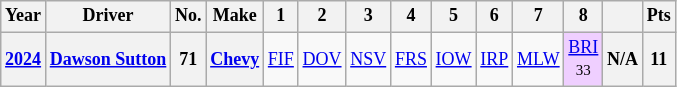<table class="wikitable" style="text-align:center; font-size:75%">
<tr>
<th>Year</th>
<th>Driver</th>
<th>No.</th>
<th>Make</th>
<th>1</th>
<th>2</th>
<th>3</th>
<th>4</th>
<th>5</th>
<th>6</th>
<th>7</th>
<th>8</th>
<th></th>
<th>Pts</th>
</tr>
<tr>
<th><a href='#'>2024</a></th>
<th nowrap><a href='#'>Dawson Sutton</a></th>
<th>71</th>
<th><a href='#'>Chevy</a></th>
<td><a href='#'>FIF</a></td>
<td><a href='#'>DOV</a></td>
<td><a href='#'>NSV</a></td>
<td><a href='#'>FRS</a></td>
<td><a href='#'>IOW</a></td>
<td><a href='#'>IRP</a></td>
<td><a href='#'>MLW</a></td>
<td style="background:#EFCFFF;"><a href='#'>BRI</a><br><small>33</small></td>
<th>N/A</th>
<th>11</th>
</tr>
</table>
